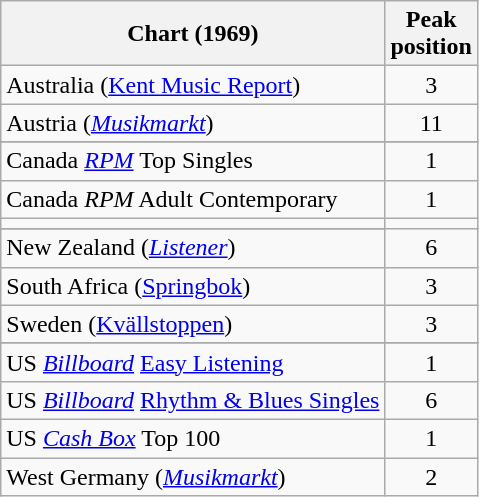<table class="wikitable sortable">
<tr>
<th>Chart (1969)</th>
<th>Peak<br>position</th>
</tr>
<tr>
<td>Australia (<a href='#'>Kent Music Report</a>)</td>
<td style="text-align:center;">3</td>
</tr>
<tr>
<td>Austria (<em><a href='#'>Musikmarkt</a></em>)</td>
<td style="text-align:center;">11</td>
</tr>
<tr>
</tr>
<tr>
<td>Canada <em><a href='#'>RPM</a></em> Top Singles</td>
<td style="text-align:center;">1</td>
</tr>
<tr>
<td>Canada <em>RPM</em> Adult Contemporary</td>
<td style="text-align:center;">1</td>
</tr>
<tr>
<td></td>
</tr>
<tr>
</tr>
<tr>
</tr>
<tr>
<td>New Zealand (<em><a href='#'>Listener</a></em>)</td>
<td style="text-align:center;">6</td>
</tr>
<tr>
<td>South Africa (<a href='#'>Springbok</a>)</td>
<td align="center">3</td>
</tr>
<tr>
<td>Sweden (<a href='#'>Kvällstoppen</a>)</td>
<td align="center">3</td>
</tr>
<tr>
</tr>
<tr>
</tr>
<tr>
</tr>
<tr>
<td>US <em><a href='#'>Billboard</a></em> <a href='#'>Easy Listening</a></td>
<td style="text-align:center;">1</td>
</tr>
<tr>
<td>US <em><a href='#'>Billboard</a></em> <a href='#'>Rhythm & Blues Singles</a></td>
<td style="text-align:center;">6</td>
</tr>
<tr>
<td>US <a href='#'><em>Cash Box</em></a> Top 100</td>
<td style="text-align:center;">1</td>
</tr>
<tr>
<td>West Germany (<em><a href='#'>Musikmarkt</a></em>)</td>
<td style="text-align:center;">2</td>
</tr>
</table>
